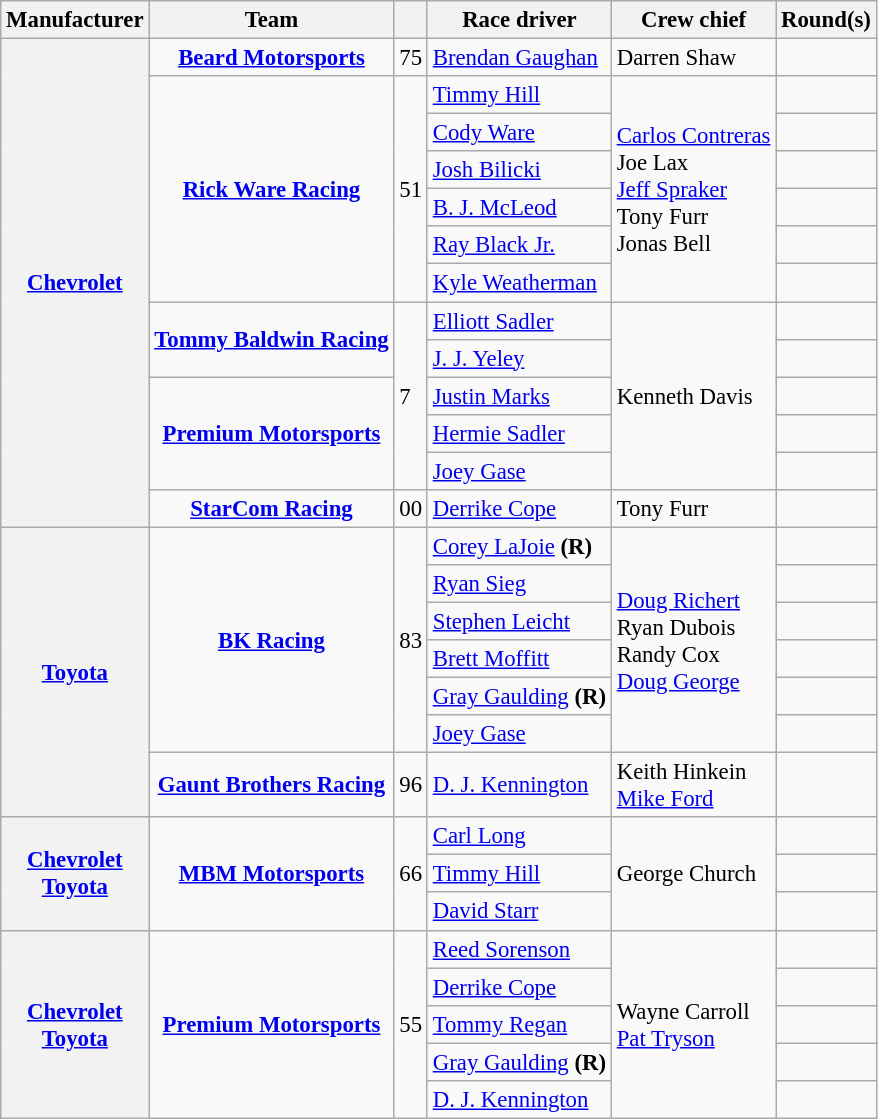<table class="wikitable" style="font-size: 95%;">
<tr>
<th>Manufacturer</th>
<th>Team</th>
<th></th>
<th>Race driver</th>
<th>Crew chief</th>
<th>Round(s)</th>
</tr>
<tr>
<th rowspan="13"><a href='#'>Chevrolet</a></th>
<td style="text-align:center;"><strong><a href='#'>Beard Motorsports</a></strong></td>
<td>75</td>
<td><a href='#'>Brendan Gaughan</a></td>
<td>Darren Shaw</td>
<td></td>
</tr>
<tr>
<td rowspan="6" style="text-align:center;"><strong><a href='#'>Rick Ware Racing</a></strong></td>
<td rowspan="6">51</td>
<td><a href='#'>Timmy Hill</a></td>
<td rowspan="6"><a href='#'>Carlos Contreras</a> <small></small> <br> Joe Lax <small></small> <br> <a href='#'>Jeff Spraker</a> <small></small> <br> Tony Furr <small></small> <br> Jonas Bell <small></small></td>
<td></td>
</tr>
<tr>
<td><a href='#'>Cody Ware</a></td>
<td></td>
</tr>
<tr>
<td><a href='#'>Josh Bilicki</a></td>
<td></td>
</tr>
<tr>
<td><a href='#'>B. J. McLeod</a></td>
<td></td>
</tr>
<tr>
<td><a href='#'>Ray Black Jr.</a></td>
<td></td>
</tr>
<tr>
<td><a href='#'>Kyle Weatherman</a></td>
<td></td>
</tr>
<tr>
<td rowspan="2" style="text-align:center;"><strong><a href='#'>Tommy Baldwin Racing</a></strong></td>
<td rowspan="5">7</td>
<td><a href='#'>Elliott Sadler</a></td>
<td rowspan="5">Kenneth Davis</td>
<td></td>
</tr>
<tr>
<td><a href='#'>J. J. Yeley</a></td>
<td></td>
</tr>
<tr>
<td style="text-align:center;" rowspan="3"><strong><a href='#'>Premium Motorsports</a></strong></td>
<td><a href='#'>Justin Marks</a></td>
<td></td>
</tr>
<tr>
<td><a href='#'>Hermie Sadler</a></td>
<td></td>
</tr>
<tr>
<td><a href='#'>Joey Gase</a></td>
<td></td>
</tr>
<tr>
<td style="text-align:center;"><strong><a href='#'>StarCom Racing</a></strong></td>
<td>00</td>
<td><a href='#'>Derrike Cope</a></td>
<td>Tony Furr</td>
<td></td>
</tr>
<tr>
<th rowspan="7"><a href='#'>Toyota</a></th>
<td rowspan="6" style="text-align:center;"><strong><a href='#'>BK Racing</a></strong></td>
<td rowspan="6">83</td>
<td><a href='#'>Corey LaJoie</a> <strong>(R)</strong></td>
<td rowspan="6"><a href='#'>Doug Richert</a> <small></small> <br> Ryan Dubois <small></small> <br> Randy Cox <small></small><br> <a href='#'>Doug George</a> <small></small></td>
<td></td>
</tr>
<tr>
<td><a href='#'>Ryan Sieg</a></td>
<td></td>
</tr>
<tr>
<td><a href='#'>Stephen Leicht</a></td>
<td></td>
</tr>
<tr>
<td><a href='#'>Brett Moffitt</a></td>
<td></td>
</tr>
<tr>
<td><a href='#'>Gray Gaulding</a> <strong>(R)</strong></td>
<td></td>
</tr>
<tr>
<td><a href='#'>Joey Gase</a></td>
<td></td>
</tr>
<tr>
<td style="text-align:center;"><strong><a href='#'>Gaunt Brothers Racing</a></strong></td>
<td>96</td>
<td><a href='#'>D. J. Kennington</a></td>
<td>Keith Hinkein <small></small> <br><a href='#'>Mike Ford</a> <small></small></td>
<td></td>
</tr>
<tr>
<th rowspan="3"><a href='#'>Chevrolet</a> <small></small> <br><a href='#'>Toyota</a> <small></small></th>
<td rowspan="3" style="text-align:center;"><strong><a href='#'>MBM Motorsports</a></strong></td>
<td rowspan="3">66</td>
<td><a href='#'>Carl Long</a></td>
<td rowspan="3">George Church</td>
<td></td>
</tr>
<tr>
<td><a href='#'>Timmy Hill</a></td>
<td></td>
</tr>
<tr>
<td><a href='#'>David Starr</a></td>
<td></td>
</tr>
<tr>
<th rowspan="5"><a href='#'>Chevrolet</a> <small></small><br><a href='#'>Toyota</a> <small></small></th>
<td rowspan="5" style="text-align:center;"><strong><a href='#'>Premium Motorsports</a></strong></td>
<td rowspan="5">55</td>
<td><a href='#'>Reed Sorenson</a></td>
<td rowspan=5>Wayne Carroll <small></small> <br> <a href='#'>Pat Tryson</a> <small></small></td>
<td></td>
</tr>
<tr>
<td><a href='#'>Derrike Cope</a></td>
<td></td>
</tr>
<tr>
<td><a href='#'>Tommy Regan</a></td>
<td></td>
</tr>
<tr>
<td><a href='#'>Gray Gaulding</a> <strong>(R)</strong></td>
<td></td>
</tr>
<tr>
<td><a href='#'>D. J. Kennington</a></td>
<td></td>
</tr>
</table>
